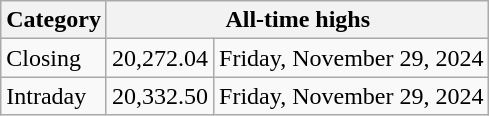<table class="wikitable">
<tr>
<th>Category</th>
<th colspan="2">All-time highs</th>
</tr>
<tr>
<td>Closing</td>
<td>20,272.04</td>
<td>Friday, November 29, 2024</td>
</tr>
<tr>
<td>Intraday</td>
<td>20,332.50</td>
<td>Friday, November 29, 2024</td>
</tr>
</table>
